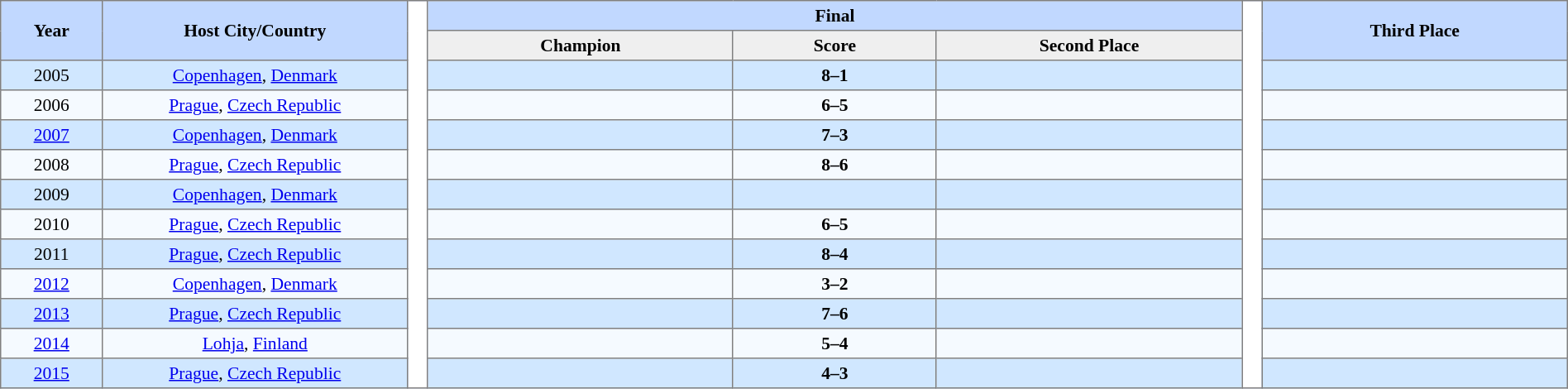<table border=1 style="border-collapse:collapse; font-size:90%;" cellpadding=3 cellspacing=0 width=100%>
<tr bgcolor=#C1D8FF>
<th rowspan=2 width=5%>Year</th>
<th rowspan=2 width=15%>Host City/Country</th>
<th width=1% rowspan=100 bgcolor=ffffff></th>
<th colspan=3>Final</th>
<th width=1% rowspan=100 bgcolor=ffffff></th>
<th rowspan=2 width=15%>Third Place</th>
</tr>
<tr bgcolor=#EFEFEF>
<th width=15%>Champion</th>
<th width=10%>Score</th>
<th width=15%>Second Place</th>
</tr>
<tr align=center bgcolor=#D0E7FF>
<td>2005</td>
<td><a href='#'>Copenhagen</a>, <a href='#'>Denmark</a></td>
<td><strong></strong></td>
<td><strong>8–1</strong></td>
<td></td>
<td></td>
</tr>
<tr align=center bgcolor=#F5FAFF>
<td>2006</td>
<td><a href='#'>Prague</a>, <a href='#'>Czech Republic</a></td>
<td><strong></strong></td>
<td><strong>6–5</strong></td>
<td></td>
<td><br></td>
</tr>
<tr align=center bgcolor=#D0E7FF>
<td><a href='#'>2007</a></td>
<td><a href='#'>Copenhagen</a>, <a href='#'>Denmark</a></td>
<td><strong></strong></td>
<td><strong>7–3</strong></td>
<td></td>
<td></td>
</tr>
<tr align=center bgcolor=#F5FAFF>
<td>2008</td>
<td><a href='#'>Prague</a>, <a href='#'>Czech Republic</a></td>
<td><strong></strong></td>
<td><strong>8–6</strong></td>
<td></td>
<td><br></td>
</tr>
<tr align=center bgcolor=#D0E7FF>
<td>2009</td>
<td><a href='#'>Copenhagen</a>, <a href='#'>Denmark</a></td>
<td><strong></strong></td>
<td></td>
<td></td>
<td></td>
</tr>
<tr align=center bgcolor=#F5FAFF>
<td>2010</td>
<td><a href='#'>Prague</a>, <a href='#'>Czech Republic</a></td>
<td><strong></strong></td>
<td><strong>6–5</strong></td>
<td></td>
<td><br></td>
</tr>
<tr align=center bgcolor=#D0E7FF>
<td>2011</td>
<td><a href='#'>Prague</a>, <a href='#'>Czech Republic</a></td>
<td><strong></strong></td>
<td><strong>8–4</strong></td>
<td></td>
<td></td>
</tr>
<tr align=center bgcolor=#F5FAFF>
<td><a href='#'>2012</a></td>
<td><a href='#'>Copenhagen</a>, <a href='#'>Denmark</a></td>
<td><strong></strong></td>
<td><strong>3–2</strong></td>
<td></td>
<td><br></td>
</tr>
<tr align=center bgcolor=#D0E7FF>
<td><a href='#'>2013</a></td>
<td><a href='#'>Prague</a>, <a href='#'>Czech Republic</a></td>
<td><strong></strong></td>
<td><strong>7–6</strong></td>
<td></td>
<td><br></td>
</tr>
<tr align=center bgcolor=#F5FAFF>
<td><a href='#'>2014</a></td>
<td><a href='#'>Lohja</a>, <a href='#'>Finland</a></td>
<td><strong></strong></td>
<td><strong>5–4</strong></td>
<td></td>
<td></td>
</tr>
<tr align=center bgcolor=#D0E7FF>
<td><a href='#'>2015</a></td>
<td><a href='#'>Prague</a>, <a href='#'>Czech Republic</a></td>
<td><strong></strong></td>
<td><strong>4–3</strong></td>
<td></td>
<td></td>
</tr>
</table>
